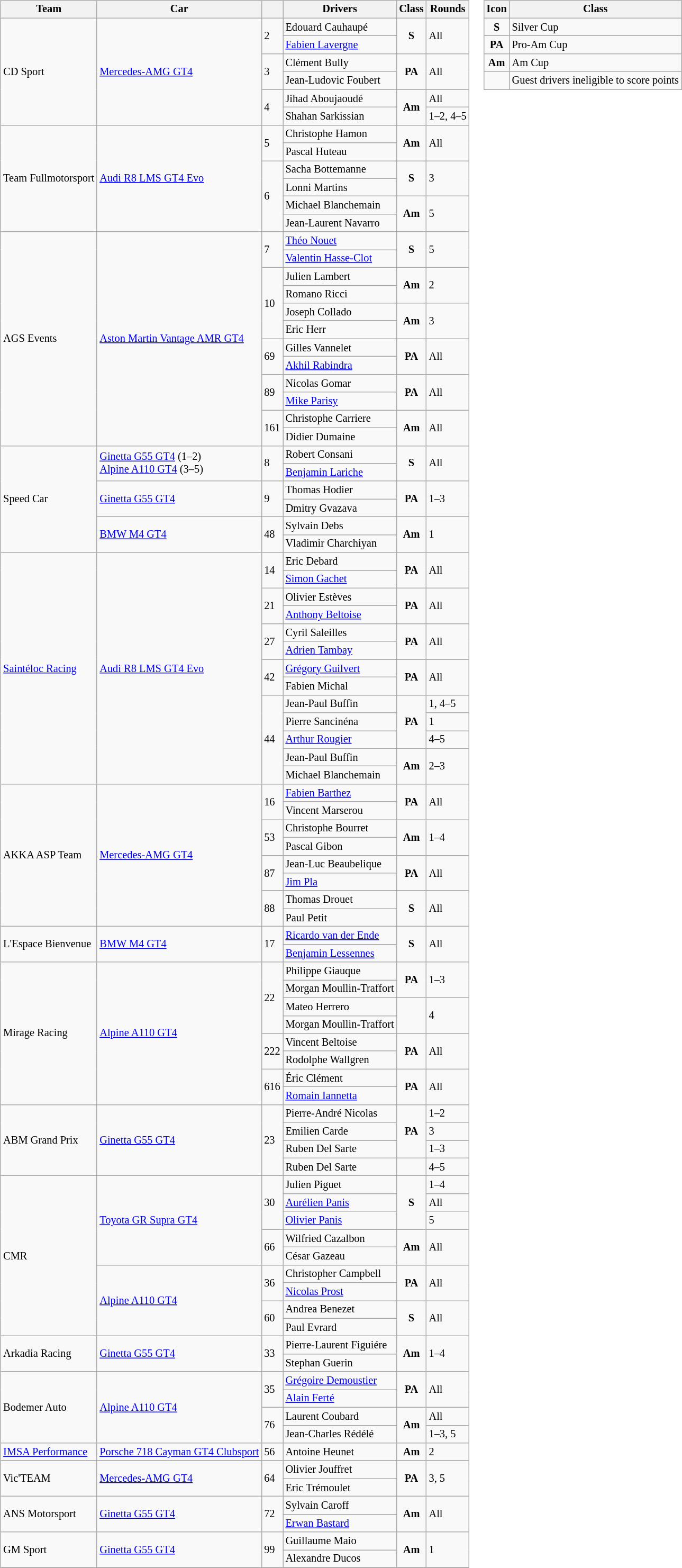<table>
<tr>
<td><br><table class="wikitable" style="font-size: 85%;">
<tr>
<th>Team</th>
<th>Car</th>
<th></th>
<th>Drivers</th>
<th>Class</th>
<th>Rounds</th>
</tr>
<tr>
<td rowspan=6> CD Sport</td>
<td rowspan=6><a href='#'>Mercedes-AMG GT4</a></td>
<td rowspan=2>2</td>
<td> Edouard Cauhaupé</td>
<td rowspan=2 align=center><strong><span>S</span></strong></td>
<td rowspan=2>All</td>
</tr>
<tr>
<td> <a href='#'>Fabien Lavergne</a></td>
</tr>
<tr>
<td rowspan=2>3</td>
<td> Clément Bully</td>
<td rowspan=2 align=center><strong><span>PA</span></strong></td>
<td rowspan=2>All</td>
</tr>
<tr>
<td> Jean-Ludovic Foubert</td>
</tr>
<tr>
<td rowspan=2>4</td>
<td> Jihad Aboujaoudé</td>
<td rowspan=2 align=center><strong><span>Am</span></strong></td>
<td>All</td>
</tr>
<tr>
<td> Shahan Sarkissian</td>
<td>1–2, 4–5</td>
</tr>
<tr>
<td rowspan=6> Team Fullmotorsport</td>
<td rowspan=6><a href='#'>Audi R8 LMS GT4 Evo</a></td>
<td rowspan=2>5</td>
<td> Christophe Hamon</td>
<td rowspan=2 align=center><strong><span>Am</span></strong></td>
<td rowspan=2>All</td>
</tr>
<tr>
<td> Pascal Huteau</td>
</tr>
<tr>
<td rowspan=4>6</td>
<td> Sacha Bottemanne</td>
<td rowspan=2 align=center><strong><span>S</span></strong></td>
<td rowspan=2>3</td>
</tr>
<tr>
<td> Lonni Martins</td>
</tr>
<tr>
<td> Michael Blanchemain</td>
<td rowspan=2 align=center><strong><span>Am</span></strong></td>
<td rowspan=2>5</td>
</tr>
<tr>
<td> Jean-Laurent Navarro</td>
</tr>
<tr>
<td rowspan=12> AGS Events</td>
<td rowspan=12><a href='#'>Aston Martin Vantage AMR GT4</a></td>
<td rowspan=2>7</td>
<td> <a href='#'>Théo Nouet</a></td>
<td rowspan=2 align=center><strong><span>S</span></strong></td>
<td rowspan=2>5</td>
</tr>
<tr>
<td> <a href='#'>Valentin Hasse-Clot</a></td>
</tr>
<tr>
<td rowspan=4>10</td>
<td> Julien Lambert</td>
<td rowspan=2 align=center><strong><span>Am</span></strong></td>
<td rowspan=2>2</td>
</tr>
<tr>
<td> Romano Ricci</td>
</tr>
<tr>
<td> Joseph Collado</td>
<td rowspan=2 align=center><strong><span>Am</span></strong></td>
<td rowspan=2>3</td>
</tr>
<tr>
<td> Eric Herr</td>
</tr>
<tr>
<td rowspan=2>69</td>
<td> Gilles Vannelet</td>
<td rowspan=2 align=center><strong><span>PA</span></strong></td>
<td rowspan=2>All</td>
</tr>
<tr>
<td> <a href='#'>Akhil Rabindra</a></td>
</tr>
<tr>
<td rowspan=2>89</td>
<td> Nicolas Gomar</td>
<td rowspan=2 align=center><strong><span>PA</span></strong></td>
<td rowspan=2>All</td>
</tr>
<tr>
<td> <a href='#'>Mike Parisy</a></td>
</tr>
<tr>
<td rowspan=2>161</td>
<td> Christophe Carriere</td>
<td rowspan=2 align=center><strong><span>Am</span></strong></td>
<td rowspan=2>All</td>
</tr>
<tr>
<td> Didier Dumaine</td>
</tr>
<tr>
<td rowspan=6> Speed Car</td>
<td rowspan=2><a href='#'>Ginetta G55 GT4</a> (1–2)<br><a href='#'>Alpine A110 GT4</a> (3–5)</td>
<td rowspan=2>8</td>
<td> Robert Consani</td>
<td rowspan=2 align=center><strong><span>S</span></strong></td>
<td rowspan=2>All</td>
</tr>
<tr>
<td> <a href='#'>Benjamin Lariche</a></td>
</tr>
<tr>
<td rowspan=2><a href='#'>Ginetta G55 GT4</a></td>
<td rowspan=2>9</td>
<td> Thomas Hodier</td>
<td rowspan=2 align=center><strong><span>PA</span></strong></td>
<td rowspan=2>1–3</td>
</tr>
<tr>
<td> Dmitry Gvazava</td>
</tr>
<tr>
<td rowspan=2><a href='#'>BMW M4 GT4</a></td>
<td rowspan=2>48</td>
<td> Sylvain Debs</td>
<td rowspan=2 align=center><strong><span>Am</span></strong></td>
<td rowspan=2>1</td>
</tr>
<tr>
<td> Vladimir Charchiyan</td>
</tr>
<tr>
<td rowspan=13> <a href='#'>Saintéloc Racing</a></td>
<td rowspan=13><a href='#'>Audi R8 LMS GT4 Evo</a></td>
<td rowspan=2>14</td>
<td> Eric Debard</td>
<td rowspan=2 align=center><strong><span>PA</span></strong></td>
<td rowspan=2>All</td>
</tr>
<tr>
<td> <a href='#'>Simon Gachet</a></td>
</tr>
<tr>
<td rowspan=2>21</td>
<td> Olivier Estèves</td>
<td rowspan=2 align=center><strong><span>PA</span></strong></td>
<td rowspan=2>All</td>
</tr>
<tr>
<td> <a href='#'>Anthony Beltoise</a></td>
</tr>
<tr>
<td rowspan=2>27</td>
<td> Cyril Saleilles</td>
<td rowspan=2 align=center><strong><span>PA</span></strong></td>
<td rowspan=2>All</td>
</tr>
<tr>
<td> <a href='#'>Adrien Tambay</a></td>
</tr>
<tr>
<td rowspan=2>42</td>
<td> <a href='#'>Grégory Guilvert</a></td>
<td rowspan=2 align=center><strong><span>PA</span></strong></td>
<td rowspan=2>All</td>
</tr>
<tr>
<td> Fabien Michal</td>
</tr>
<tr>
<td rowspan=5>44</td>
<td> Jean-Paul Buffin</td>
<td rowspan=3 align=center><strong><span>PA</span></strong></td>
<td>1, 4–5</td>
</tr>
<tr>
<td> Pierre Sancinéna</td>
<td>1</td>
</tr>
<tr>
<td> <a href='#'>Arthur Rougier</a></td>
<td>4–5</td>
</tr>
<tr>
<td> Jean-Paul Buffin</td>
<td rowspan=2 align=center><strong><span>Am</span></strong></td>
<td rowspan=2>2–3</td>
</tr>
<tr>
<td> Michael Blanchemain</td>
</tr>
<tr>
<td rowspan=8> AKKA ASP Team</td>
<td rowspan=8><a href='#'>Mercedes-AMG GT4</a></td>
<td rowspan=2>16</td>
<td> <a href='#'>Fabien Barthez</a></td>
<td rowspan=2 align=center><strong><span>PA</span></strong></td>
<td rowspan=2>All</td>
</tr>
<tr>
<td> Vincent Marserou</td>
</tr>
<tr>
<td rowspan=2>53</td>
<td> Christophe Bourret</td>
<td rowspan=2 align=center><strong><span>Am</span></strong></td>
<td rowspan=2>1–4</td>
</tr>
<tr>
<td> Pascal Gibon</td>
</tr>
<tr>
<td rowspan=2>87</td>
<td> Jean-Luc Beaubelique</td>
<td rowspan=2 align=center><strong><span>PA</span></strong></td>
<td rowspan=2>All</td>
</tr>
<tr>
<td> <a href='#'>Jim Pla</a></td>
</tr>
<tr>
<td rowspan=2>88</td>
<td> Thomas Drouet</td>
<td rowspan=2 align=center><strong><span>S</span></strong></td>
<td rowspan=2>All</td>
</tr>
<tr>
<td> Paul Petit</td>
</tr>
<tr>
<td rowspan=2> L'Espace Bienvenue</td>
<td rowspan=2><a href='#'>BMW M4 GT4</a></td>
<td rowspan=2>17</td>
<td> <a href='#'>Ricardo van der Ende</a></td>
<td rowspan=2 align=center><strong><span>S</span></strong></td>
<td rowspan=2>All</td>
</tr>
<tr>
<td> <a href='#'>Benjamin Lessennes</a></td>
</tr>
<tr>
<td rowspan=8> Mirage Racing</td>
<td rowspan=8><a href='#'>Alpine A110 GT4</a></td>
<td rowspan=4>22</td>
<td> Philippe Giauque</td>
<td rowspan=2 align=center><strong><span>PA</span></strong></td>
<td rowspan=2>1–3</td>
</tr>
<tr>
<td> Morgan Moullin-Traffort</td>
</tr>
<tr>
<td> Mateo Herrero</td>
<td rowspan=2 align=center></td>
<td rowspan=2>4</td>
</tr>
<tr>
<td> Morgan Moullin-Traffort</td>
</tr>
<tr>
<td rowspan=2>222</td>
<td> Vincent Beltoise</td>
<td rowspan=2 align=center><strong><span>PA</span></strong></td>
<td rowspan=2>All</td>
</tr>
<tr>
<td> Rodolphe Wallgren</td>
</tr>
<tr>
<td rowspan=2>616</td>
<td> Éric Clément</td>
<td rowspan=2 align=center><strong><span>PA</span></strong></td>
<td rowspan=2>All</td>
</tr>
<tr>
<td> <a href='#'>Romain Iannetta</a></td>
</tr>
<tr>
<td rowspan=4> ABM Grand Prix</td>
<td rowspan=4><a href='#'>Ginetta G55 GT4</a></td>
<td rowspan=4>23</td>
<td> Pierre-André Nicolas</td>
<td rowspan=3 align=center><strong><span>PA</span></strong></td>
<td>1–2</td>
</tr>
<tr>
<td> Emilien Carde</td>
<td>3</td>
</tr>
<tr>
<td> Ruben Del Sarte</td>
<td>1–3</td>
</tr>
<tr>
<td> Ruben Del Sarte</td>
<td align=center></td>
<td>4–5</td>
</tr>
<tr>
<td rowspan=9> CMR</td>
<td rowspan=5><a href='#'>Toyota GR Supra GT4</a></td>
<td rowspan=3>30</td>
<td> Julien Piguet</td>
<td rowspan=3 align=center><strong><span>S</span></strong></td>
<td>1–4</td>
</tr>
<tr>
<td> <a href='#'>Aurélien Panis</a></td>
<td>All</td>
</tr>
<tr>
<td> <a href='#'>Olivier Panis</a></td>
<td>5</td>
</tr>
<tr>
<td rowspan=2>66</td>
<td> Wilfried Cazalbon</td>
<td rowspan=2 align=center><strong><span>Am</span></strong></td>
<td rowspan=2>All</td>
</tr>
<tr>
<td> César Gazeau</td>
</tr>
<tr>
<td rowspan=4><a href='#'>Alpine A110 GT4</a></td>
<td rowspan=2>36</td>
<td> Christopher Campbell</td>
<td rowspan=2 align=center><strong><span>PA</span></strong></td>
<td rowspan=2>All</td>
</tr>
<tr>
<td> <a href='#'>Nicolas Prost</a></td>
</tr>
<tr>
<td rowspan=2>60</td>
<td> Andrea Benezet</td>
<td rowspan=2 align=center><strong><span>S</span></strong></td>
<td rowspan=2>All</td>
</tr>
<tr>
<td> Paul Evrard</td>
</tr>
<tr>
<td rowspan=2> Arkadia Racing</td>
<td rowspan=2><a href='#'>Ginetta G55 GT4</a></td>
<td rowspan=2>33</td>
<td> Pierre-Laurent Figuiére</td>
<td rowspan=2 align=center><strong><span>Am</span></strong></td>
<td rowspan=2>1–4</td>
</tr>
<tr>
<td> Stephan Guerin</td>
</tr>
<tr>
<td rowspan=4> Bodemer Auto</td>
<td rowspan=4><a href='#'>Alpine A110 GT4</a></td>
<td rowspan=2>35</td>
<td> <a href='#'>Grégoire Demoustier</a></td>
<td rowspan=2 align=center><strong><span>PA</span></strong></td>
<td rowspan=2>All</td>
</tr>
<tr>
<td> <a href='#'>Alain Ferté</a></td>
</tr>
<tr>
<td rowspan=2>76</td>
<td> Laurent Coubard</td>
<td rowspan=2 align=center><strong><span>Am</span></strong></td>
<td>All</td>
</tr>
<tr>
<td> Jean-Charles Rédélé</td>
<td>1–3, 5</td>
</tr>
<tr>
<td> <a href='#'>IMSA Performance</a></td>
<td><a href='#'>Porsche 718 Cayman GT4 Clubsport</a></td>
<td>56</td>
<td> Antoine Heunet</td>
<td align=center><strong><span>Am</span></strong></td>
<td>2</td>
</tr>
<tr>
<td rowspan=2> Vic'TEAM</td>
<td rowspan=2><a href='#'>Mercedes-AMG GT4</a></td>
<td rowspan=2>64</td>
<td> Olivier Jouffret</td>
<td rowspan=2 align=center><strong><span>PA</span></strong></td>
<td rowspan=2>3, 5</td>
</tr>
<tr>
<td> Eric Trémoulet</td>
</tr>
<tr>
<td rowspan=2> ANS Motorsport</td>
<td rowspan=2><a href='#'>Ginetta G55 GT4</a></td>
<td rowspan=2>72</td>
<td> Sylvain Caroff</td>
<td rowspan=2 align=center><strong><span>Am</span></strong></td>
<td rowspan=2>All</td>
</tr>
<tr>
<td> <a href='#'>Erwan Bastard</a></td>
</tr>
<tr>
<td rowspan=2> GM Sport</td>
<td rowspan=2><a href='#'>Ginetta G55 GT4</a></td>
<td rowspan=2>99</td>
<td> Guillaume Maio</td>
<td rowspan=2 align=center><strong><span>Am</span></strong></td>
<td rowspan=2>1</td>
</tr>
<tr>
<td> Alexandre Ducos</td>
</tr>
<tr>
</tr>
</table>
</td>
<td valign=top><br><table class="wikitable" style="font-size: 85%;">
<tr>
<th>Icon</th>
<th>Class</th>
</tr>
<tr>
<td align=center><strong><span>S</span></strong></td>
<td>Silver Cup</td>
</tr>
<tr>
<td align=center><strong><span>PA</span></strong></td>
<td>Pro-Am Cup</td>
</tr>
<tr>
<td align=center><strong><span>Am</span></strong></td>
<td>Am Cup</td>
</tr>
<tr>
<td align=center></td>
<td>Guest drivers ineligible to score points</td>
</tr>
</table>
</td>
</tr>
</table>
